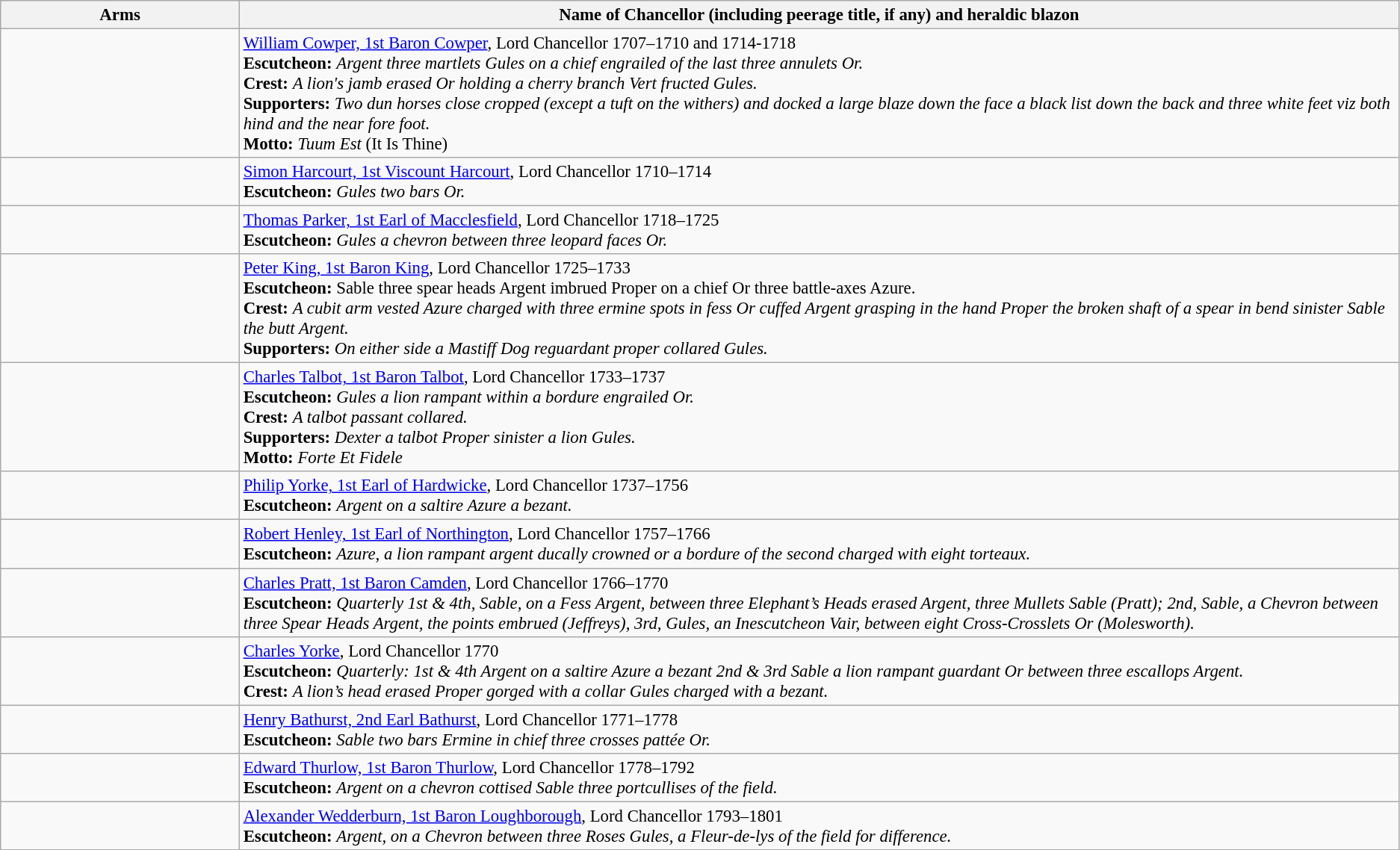<table class=wikitable style=font-size:95%>
<tr style="vertical-align:top; text-align:center;">
<th style="width:206px;">Arms</th>
<th>Name of Chancellor (including peerage title, if any) and heraldic blazon</th>
</tr>
<tr valign=top>
<td align=center></td>
<td><a href='#'>William Cowper, 1st Baron Cowper</a>, Lord Chancellor 1707–1710 and 1714-1718<br><strong>Escutcheon:</strong> <em>Argent three martlets Gules on a chief engrailed of the last three annulets Or.</em><br>
<strong>Crest:</strong> <em>A lion's jamb erased Or holding a cherry branch Vert fructed Gules.</em><br>
<strong>Supporters:</strong> <em>Two dun horses close cropped (except a tuft on the withers) and docked a large blaze down the face a black list down the back and three white feet viz both hind and the near fore foot.</em><br>
<strong>Motto:</strong> <em>Tuum Est</em> (It Is Thine) </td>
</tr>
<tr valign=top>
<td align=center></td>
<td><a href='#'>Simon Harcourt, 1st Viscount Harcourt</a>, Lord Chancellor 1710–1714<br><strong>Escutcheon:</strong> <em>Gules two bars Or.</em></td>
</tr>
<tr valign=top>
<td align=center></td>
<td><a href='#'>Thomas Parker, 1st Earl of Macclesfield</a>, Lord Chancellor 1718–1725<br><strong>Escutcheon:</strong> <em>Gules a chevron between three leopard faces Or.</em></td>
</tr>
<tr valign=top>
<td align=center></td>
<td><a href='#'>Peter King, 1st Baron King</a>, Lord Chancellor 1725–1733<br><strong>Escutcheon:</strong> Sable three spear heads Argent imbrued Proper on a chief Or three battle-axes Azure.<br>
<strong>Crest:</strong> <em>A cubit arm vested Azure charged with three ermine spots in fess Or cuffed Argent grasping in the hand Proper the broken shaft of a spear in bend sinister Sable the butt Argent.</em><br>
<strong>Supporters:</strong> <em>On either side a Mastiff Dog reguardant proper collared Gules.</em></td>
</tr>
<tr valign=top>
<td align=center></td>
<td><a href='#'>Charles Talbot, 1st Baron Talbot</a>, Lord Chancellor 1733–1737<br><strong>Escutcheon:</strong> <em>Gules a lion rampant within a bordure engrailed Or.</em><br>
<strong>Crest:</strong> <em>A talbot passant collared.</em><br>
<strong>Supporters:</strong> <em>Dexter a talbot Proper sinister a lion Gules.</em><br>
<strong>Motto:</strong> <em>Forte Et Fidele</em></td>
</tr>
<tr valign=top>
<td align=center></td>
<td><a href='#'>Philip Yorke, 1st Earl of Hardwicke</a>, Lord Chancellor 1737–1756<br><strong>Escutcheon:</strong> <em>Argent on a saltire Azure a bezant.</em></td>
</tr>
<tr valign=top>
<td align=center></td>
<td><a href='#'>Robert Henley, 1st Earl of Northington</a>, Lord Chancellor 1757–1766<br><strong>Escutcheon:</strong> <em>Azure, a lion rampant argent ducally crowned or a bordure of the second charged with eight torteaux.</em></td>
</tr>
<tr valign=top>
<td align=center></td>
<td><a href='#'>Charles Pratt, 1st Baron Camden</a>, Lord Chancellor 1766–1770<br><strong>Escutcheon:</strong> <em>Quarterly 1st & 4th, Sable, on a Fess Argent, between three Elephant’s Heads erased Argent, three Mullets Sable (Pratt); 2nd, Sable, a Chevron between three Spear Heads Argent, the points embrued (Jeffreys), 3rd, Gules, an Inescutcheon Vair, between eight Cross-Crosslets Or (Molesworth).</em></td>
</tr>
<tr valign=top>
<td align=center></td>
<td><a href='#'>Charles Yorke</a>, Lord Chancellor 1770<br><strong>Escutcheon:</strong> <em>Quarterly: 1st & 4th Argent on a saltire Azure a bezant 2nd & 3rd Sable a lion rampant guardant Or between three escallops Argent.</em><br>
<strong>Crest:</strong> <em>A lion’s head erased Proper gorged with a collar Gules charged with a bezant.</em></td>
</tr>
<tr valign=top>
<td align=center></td>
<td><a href='#'>Henry Bathurst, 2nd Earl Bathurst</a>, Lord Chancellor 1771–1778<br><strong>Escutcheon:</strong> <em>Sable two bars Ermine in chief three crosses pattée Or.</em></td>
</tr>
<tr valign=top>
<td align=center></td>
<td><a href='#'>Edward Thurlow, 1st Baron Thurlow</a>, Lord Chancellor 1778–1792<br><strong>Escutcheon:</strong> <em>Argent on a chevron cottised Sable three portcullises of the field.</em></td>
</tr>
<tr valign=top>
<td align=center></td>
<td><a href='#'>Alexander Wedderburn, 1st Baron Loughborough</a>, Lord Chancellor 1793–1801<br><strong>Escutcheon:</strong> <em>Argent, on a Chevron between three Roses Gules, a Fleur-de-lys of the field for difference.</em></td>
</tr>
</table>
